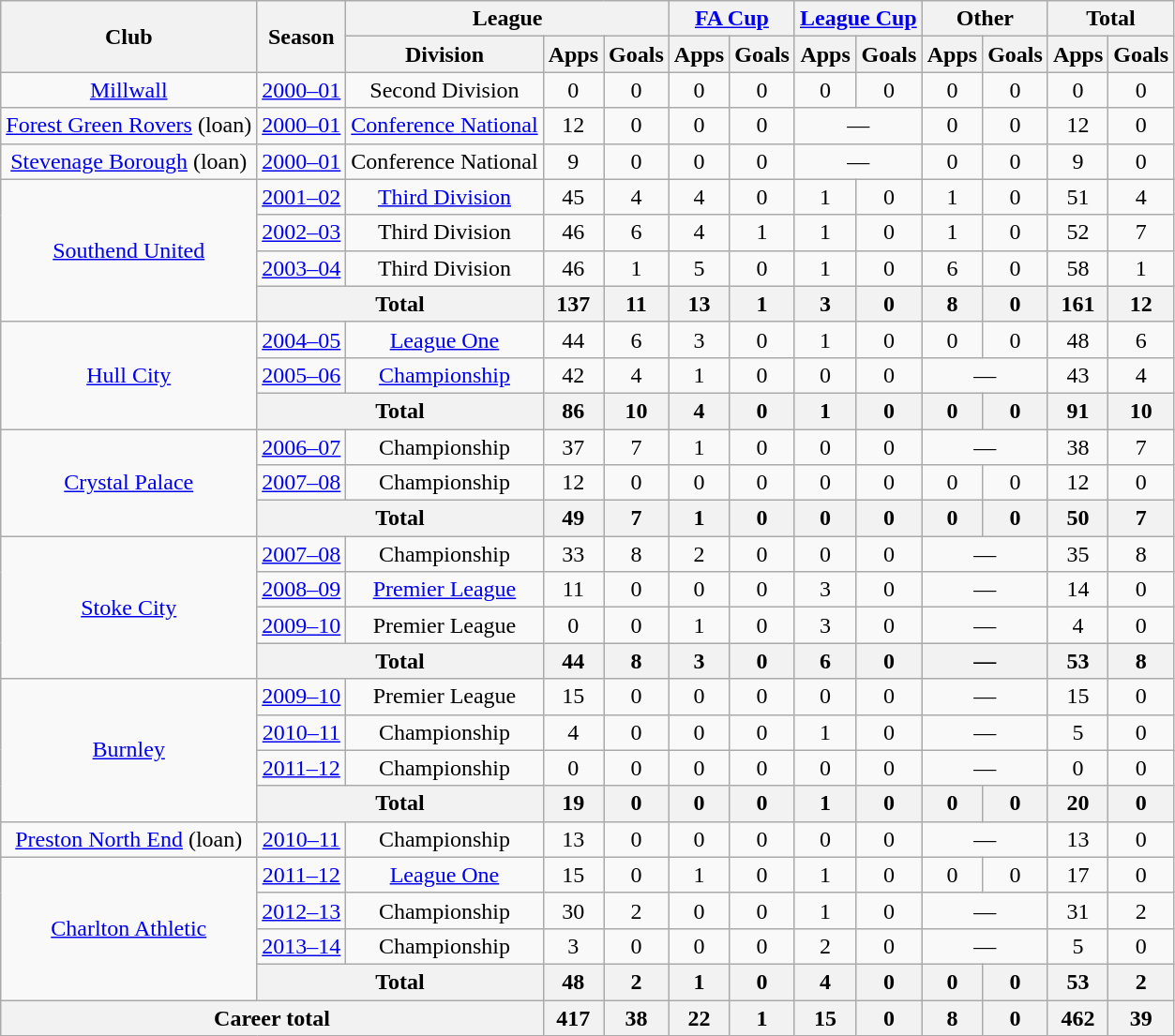<table class="wikitable" style="text-align:center">
<tr>
<th rowspan="2">Club</th>
<th rowspan="2">Season</th>
<th colspan="3">League</th>
<th colspan="2"><a href='#'>FA Cup</a></th>
<th colspan="2"><a href='#'>League Cup</a></th>
<th colspan="2">Other</th>
<th colspan="2">Total</th>
</tr>
<tr>
<th>Division</th>
<th>Apps</th>
<th>Goals</th>
<th>Apps</th>
<th>Goals</th>
<th>Apps</th>
<th>Goals</th>
<th>Apps</th>
<th>Goals</th>
<th>Apps</th>
<th>Goals</th>
</tr>
<tr>
<td><a href='#'>Millwall</a></td>
<td><a href='#'>2000–01</a></td>
<td>Second Division</td>
<td>0</td>
<td>0</td>
<td>0</td>
<td>0</td>
<td>0</td>
<td>0</td>
<td>0</td>
<td>0</td>
<td>0</td>
<td>0</td>
</tr>
<tr>
<td><a href='#'>Forest Green Rovers</a> (loan)</td>
<td><a href='#'>2000–01</a></td>
<td><a href='#'>Conference National</a></td>
<td>12</td>
<td>0</td>
<td>0</td>
<td>0</td>
<td colspan="2">—</td>
<td>0</td>
<td>0</td>
<td>12</td>
<td>0</td>
</tr>
<tr>
<td><a href='#'>Stevenage Borough</a> (loan)</td>
<td><a href='#'>2000–01</a></td>
<td>Conference National</td>
<td>9</td>
<td>0</td>
<td>0</td>
<td>0</td>
<td colspan="2">—</td>
<td>0</td>
<td>0</td>
<td>9</td>
<td>0</td>
</tr>
<tr>
<td rowspan="4"><a href='#'>Southend United</a></td>
<td><a href='#'>2001–02</a></td>
<td><a href='#'>Third Division</a></td>
<td>45</td>
<td>4</td>
<td>4</td>
<td>0</td>
<td>1</td>
<td>0</td>
<td>1</td>
<td>0</td>
<td>51</td>
<td>4</td>
</tr>
<tr>
<td><a href='#'>2002–03</a></td>
<td>Third Division</td>
<td>46</td>
<td>6</td>
<td>4</td>
<td>1</td>
<td>1</td>
<td>0</td>
<td>1</td>
<td>0</td>
<td>52</td>
<td>7</td>
</tr>
<tr>
<td><a href='#'>2003–04</a></td>
<td>Third Division</td>
<td>46</td>
<td>1</td>
<td>5</td>
<td>0</td>
<td>1</td>
<td>0</td>
<td>6</td>
<td>0</td>
<td>58</td>
<td>1</td>
</tr>
<tr>
<th colspan="2">Total</th>
<th>137</th>
<th>11</th>
<th>13</th>
<th>1</th>
<th>3</th>
<th>0</th>
<th>8</th>
<th>0</th>
<th>161</th>
<th>12</th>
</tr>
<tr>
<td rowspan="3"><a href='#'>Hull City</a></td>
<td><a href='#'>2004–05</a></td>
<td><a href='#'>League One</a></td>
<td>44</td>
<td>6</td>
<td>3</td>
<td>0</td>
<td>1</td>
<td>0</td>
<td>0</td>
<td>0</td>
<td>48</td>
<td>6</td>
</tr>
<tr>
<td><a href='#'>2005–06</a></td>
<td><a href='#'>Championship</a></td>
<td>42</td>
<td>4</td>
<td>1</td>
<td>0</td>
<td>0</td>
<td>0</td>
<td colspan="2">—</td>
<td>43</td>
<td>4</td>
</tr>
<tr>
<th colspan="2">Total</th>
<th>86</th>
<th>10</th>
<th>4</th>
<th>0</th>
<th>1</th>
<th>0</th>
<th>0</th>
<th>0</th>
<th>91</th>
<th>10</th>
</tr>
<tr>
<td rowspan="3"><a href='#'>Crystal Palace</a></td>
<td><a href='#'>2006–07</a></td>
<td>Championship</td>
<td>37</td>
<td>7</td>
<td>1</td>
<td>0</td>
<td>0</td>
<td>0</td>
<td colspan="2">—</td>
<td>38</td>
<td>7</td>
</tr>
<tr>
<td><a href='#'>2007–08</a></td>
<td>Championship</td>
<td>12</td>
<td>0</td>
<td>0</td>
<td>0</td>
<td>0</td>
<td>0</td>
<td>0</td>
<td>0</td>
<td>12</td>
<td>0</td>
</tr>
<tr>
<th colspan="2">Total</th>
<th>49</th>
<th>7</th>
<th>1</th>
<th>0</th>
<th>0</th>
<th>0</th>
<th>0</th>
<th>0</th>
<th>50</th>
<th>7</th>
</tr>
<tr>
<td rowspan="4"><a href='#'>Stoke City</a></td>
<td><a href='#'>2007–08</a></td>
<td>Championship</td>
<td>33</td>
<td>8</td>
<td>2</td>
<td>0</td>
<td>0</td>
<td>0</td>
<td colspan="2">—</td>
<td>35</td>
<td>8</td>
</tr>
<tr>
<td><a href='#'>2008–09</a></td>
<td><a href='#'>Premier League</a></td>
<td>11</td>
<td>0</td>
<td>0</td>
<td>0</td>
<td>3</td>
<td>0</td>
<td colspan="2">—</td>
<td>14</td>
<td>0</td>
</tr>
<tr>
<td><a href='#'>2009–10</a></td>
<td>Premier League</td>
<td>0</td>
<td>0</td>
<td>1</td>
<td>0</td>
<td>3</td>
<td>0</td>
<td colspan="2">—</td>
<td>4</td>
<td>0</td>
</tr>
<tr>
<th colspan="2">Total</th>
<th>44</th>
<th>8</th>
<th>3</th>
<th>0</th>
<th>6</th>
<th>0</th>
<th colspan="2">—</th>
<th>53</th>
<th>8</th>
</tr>
<tr>
<td rowspan="4"><a href='#'>Burnley</a></td>
<td><a href='#'>2009–10</a></td>
<td>Premier League</td>
<td>15</td>
<td>0</td>
<td>0</td>
<td>0</td>
<td>0</td>
<td>0</td>
<td colspan="2">—</td>
<td>15</td>
<td>0</td>
</tr>
<tr>
<td><a href='#'>2010–11</a></td>
<td>Championship</td>
<td>4</td>
<td>0</td>
<td>0</td>
<td>0</td>
<td>1</td>
<td>0</td>
<td colspan="2">—</td>
<td>5</td>
<td>0</td>
</tr>
<tr>
<td><a href='#'>2011–12</a></td>
<td>Championship</td>
<td>0</td>
<td>0</td>
<td>0</td>
<td>0</td>
<td>0</td>
<td>0</td>
<td colspan="2">—</td>
<td>0</td>
<td>0</td>
</tr>
<tr>
<th colspan="2">Total</th>
<th>19</th>
<th>0</th>
<th>0</th>
<th>0</th>
<th>1</th>
<th>0</th>
<th>0</th>
<th>0</th>
<th>20</th>
<th>0</th>
</tr>
<tr>
<td><a href='#'>Preston North End</a> (loan)</td>
<td><a href='#'>2010–11</a></td>
<td>Championship</td>
<td>13</td>
<td>0</td>
<td>0</td>
<td>0</td>
<td>0</td>
<td>0</td>
<td colspan="2">—</td>
<td>13</td>
<td>0</td>
</tr>
<tr>
<td rowspan="4"><a href='#'>Charlton Athletic</a></td>
<td><a href='#'>2011–12</a></td>
<td><a href='#'>League One</a></td>
<td>15</td>
<td>0</td>
<td>1</td>
<td>0</td>
<td>1</td>
<td>0</td>
<td>0</td>
<td>0</td>
<td>17</td>
<td>0</td>
</tr>
<tr>
<td><a href='#'>2012–13</a></td>
<td>Championship</td>
<td>30</td>
<td>2</td>
<td>0</td>
<td>0</td>
<td>1</td>
<td>0</td>
<td colspan="2">—</td>
<td>31</td>
<td>2</td>
</tr>
<tr>
<td><a href='#'>2013–14</a></td>
<td>Championship</td>
<td>3</td>
<td>0</td>
<td>0</td>
<td>0</td>
<td>2</td>
<td>0</td>
<td colspan="2">—</td>
<td>5</td>
<td>0</td>
</tr>
<tr>
<th colspan="2">Total</th>
<th>48</th>
<th>2</th>
<th>1</th>
<th>0</th>
<th>4</th>
<th>0</th>
<th>0</th>
<th>0</th>
<th>53</th>
<th>2</th>
</tr>
<tr>
<th colspan="3">Career total</th>
<th>417</th>
<th>38</th>
<th>22</th>
<th>1</th>
<th>15</th>
<th>0</th>
<th>8</th>
<th>0</th>
<th>462</th>
<th>39</th>
</tr>
</table>
